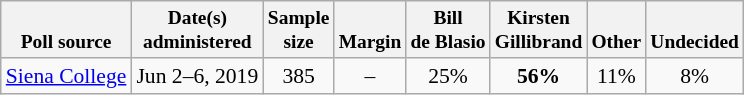<table class="wikitable" style="font-size:90%;text-align:center;">
<tr valign=bottom style="font-size:90%;">
<th>Poll source</th>
<th>Date(s)<br>administered</th>
<th>Sample<br>size</th>
<th>Margin<br></th>
<th>Bill<br>de Blasio</th>
<th>Kirsten<br>Gillibrand</th>
<th>Other</th>
<th>Undecided</th>
</tr>
<tr>
<td style="text-align:left;"><a href='#'>Siena College</a></td>
<td>Jun 2–6, 2019</td>
<td>385</td>
<td>–</td>
<td>25%</td>
<td><strong>56%</strong></td>
<td>11%</td>
<td>8%</td>
</tr>
</table>
